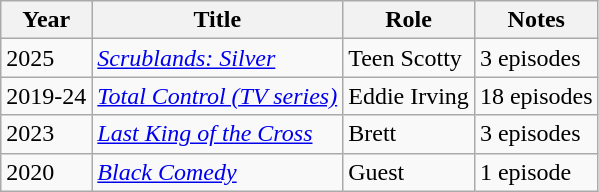<table class="wikitable">
<tr>
<th>Year</th>
<th>Title</th>
<th>Role</th>
<th>Notes</th>
</tr>
<tr>
<td>2025</td>
<td><a href='#'><em>Scrublands: Silver</em></a></td>
<td>Teen Scotty</td>
<td>3 episodes</td>
</tr>
<tr>
<td>2019-24</td>
<td><em><a href='#'>Total Control (TV series)</a></em></td>
<td>Eddie Irving</td>
<td>18 episodes</td>
</tr>
<tr>
<td>2023</td>
<td><em><a href='#'>Last King of the Cross</a></em></td>
<td>Brett</td>
<td>3 episodes</td>
</tr>
<tr>
<td>2020</td>
<td><a href='#'><em>Black Comedy</em></a></td>
<td>Guest</td>
<td>1 episode</td>
</tr>
</table>
